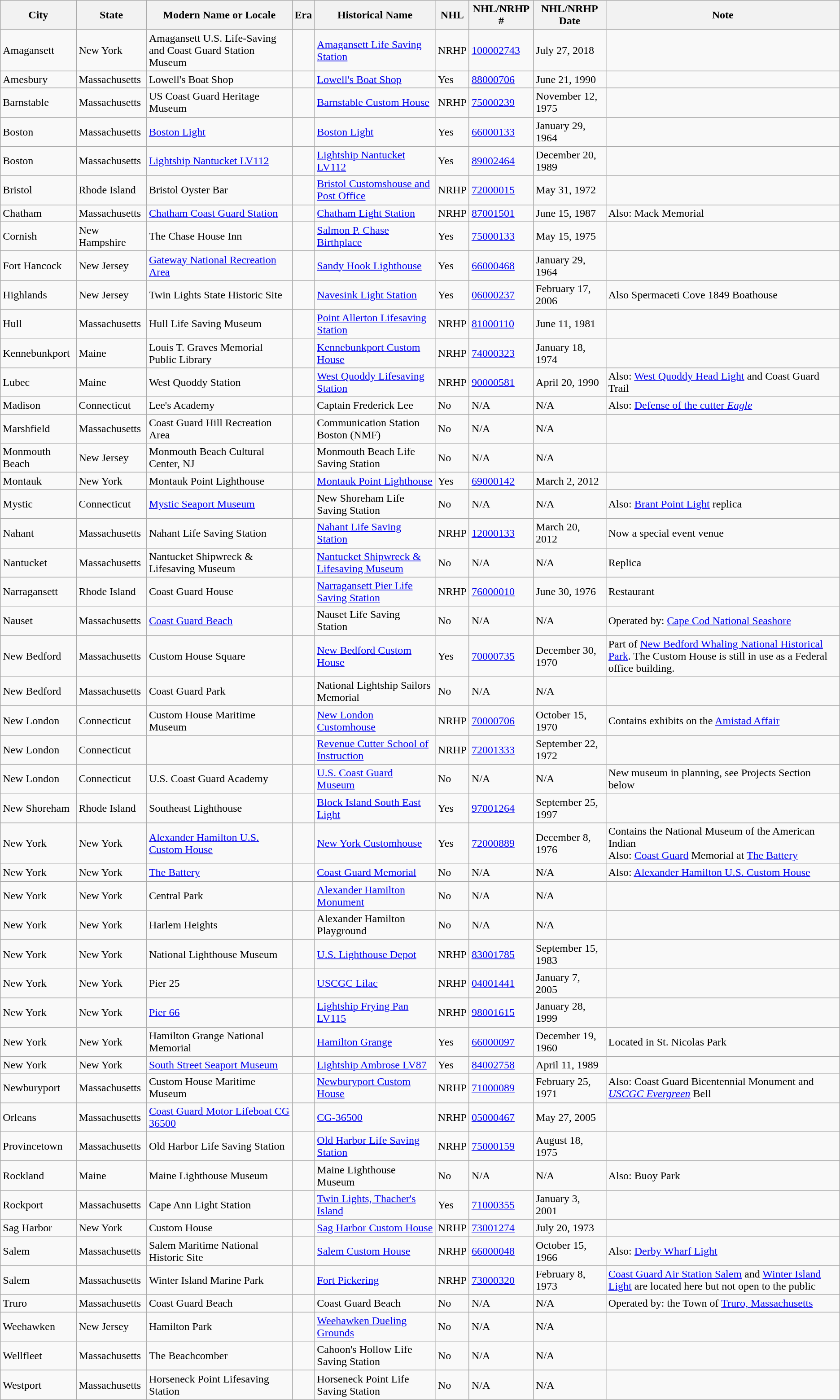<table class="wikitable sortable">
<tr>
<th>City</th>
<th>State</th>
<th>Modern Name or Locale</th>
<th>Era</th>
<th>Historical Name</th>
<th>NHL</th>
<th>NHL/NRHP #</th>
<th>NHL/NRHP Date</th>
<th>Note</th>
</tr>
<tr>
<td>Amagansett</td>
<td>New York</td>
<td>Amagansett U.S. Life-Saving and Coast Guard Station Museum</td>
<td></td>
<td><a href='#'>Amagansett Life Saving Station</a></td>
<td>NRHP</td>
<td><a href='#'>100002743</a></td>
<td>July 27, 2018</td>
<td></td>
</tr>
<tr>
<td>Amesbury</td>
<td>Massachusetts</td>
<td>Lowell's Boat Shop</td>
<td></td>
<td><a href='#'>Lowell's Boat Shop</a></td>
<td>Yes</td>
<td><a href='#'>88000706</a></td>
<td>June 21, 1990</td>
<td></td>
</tr>
<tr>
<td>Barnstable</td>
<td>Massachusetts</td>
<td>US Coast Guard Heritage Museum</td>
<td></td>
<td><a href='#'>Barnstable Custom House</a></td>
<td>NRHP</td>
<td><a href='#'>75000239</a></td>
<td>November 12, 1975</td>
<td></td>
</tr>
<tr>
<td>Boston</td>
<td>Massachusetts</td>
<td><a href='#'>Boston Light</a></td>
<td></td>
<td><a href='#'>Boston Light</a></td>
<td>Yes</td>
<td><a href='#'>66000133</a></td>
<td>January 29, 1964</td>
<td></td>
</tr>
<tr>
<td>Boston</td>
<td>Massachusetts</td>
<td><a href='#'>Lightship Nantucket LV112</a></td>
<td></td>
<td><a href='#'>Lightship Nantucket LV112</a></td>
<td>Yes</td>
<td><a href='#'>89002464</a></td>
<td>December 20, 1989</td>
<td></td>
</tr>
<tr>
<td>Bristol</td>
<td>Rhode Island</td>
<td>Bristol Oyster Bar</td>
<td></td>
<td><a href='#'>Bristol Customshouse and Post Office</a></td>
<td>NRHP</td>
<td><a href='#'>72000015</a></td>
<td>May 31, 1972</td>
<td></td>
</tr>
<tr>
<td>Chatham</td>
<td>Massachusetts</td>
<td><a href='#'>Chatham Coast Guard Station</a></td>
<td></td>
<td><a href='#'>Chatham Light Station</a></td>
<td>NRHP</td>
<td><a href='#'>87001501</a></td>
<td>June 15, 1987</td>
<td>Also: Mack Memorial</td>
</tr>
<tr>
<td>Cornish</td>
<td>New Hampshire</td>
<td>The Chase House Inn</td>
<td></td>
<td><a href='#'>Salmon P. Chase Birthplace</a></td>
<td>Yes</td>
<td><a href='#'>75000133</a></td>
<td>May 15, 1975</td>
<td></td>
</tr>
<tr>
<td>Fort Hancock</td>
<td>New Jersey</td>
<td><a href='#'>Gateway National Recreation Area</a></td>
<td></td>
<td><a href='#'>Sandy Hook Lighthouse</a></td>
<td>Yes</td>
<td><a href='#'>66000468</a></td>
<td>January 29, 1964</td>
<td></td>
</tr>
<tr>
<td>Highlands</td>
<td>New Jersey</td>
<td>Twin Lights State Historic Site</td>
<td></td>
<td><a href='#'>Navesink Light Station</a></td>
<td>Yes</td>
<td><a href='#'>06000237</a></td>
<td>February 17, 2006</td>
<td>Also Spermaceti Cove 1849 Boathouse</td>
</tr>
<tr>
<td>Hull</td>
<td>Massachusetts</td>
<td>Hull Life Saving Museum</td>
<td></td>
<td><a href='#'>Point Allerton Lifesaving Station</a></td>
<td>NRHP</td>
<td><a href='#'>81000110</a></td>
<td>June 11, 1981</td>
<td></td>
</tr>
<tr>
<td>Kennebunkport</td>
<td>Maine</td>
<td>Louis T. Graves Memorial Public Library</td>
<td></td>
<td><a href='#'>Kennebunkport Custom House</a></td>
<td>NRHP</td>
<td><a href='#'>74000323</a></td>
<td>January 18, 1974</td>
<td></td>
</tr>
<tr>
<td>Lubec</td>
<td>Maine</td>
<td>West Quoddy Station</td>
<td></td>
<td><a href='#'>West Quoddy Lifesaving Station</a></td>
<td>NRHP</td>
<td><a href='#'>90000581</a></td>
<td>April 20, 1990</td>
<td>Also: <a href='#'>West Quoddy Head Light</a> and Coast Guard Trail</td>
</tr>
<tr>
<td>Madison</td>
<td>Connecticut</td>
<td>Lee's Academy</td>
<td></td>
<td>Captain Frederick Lee</td>
<td>No</td>
<td>N/A</td>
<td>N/A</td>
<td>Also: <a href='#'>Defense of the cutter <em>Eagle</em></a></td>
</tr>
<tr>
<td>Marshfield</td>
<td>Massachusetts</td>
<td>Coast Guard Hill Recreation Area</td>
<td></td>
<td>Communication Station Boston (NMF)</td>
<td>No</td>
<td>N/A</td>
<td>N/A</td>
<td></td>
</tr>
<tr>
<td>Monmouth Beach</td>
<td>New Jersey</td>
<td>Monmouth Beach Cultural Center, NJ</td>
<td></td>
<td>Monmouth Beach Life Saving Station</td>
<td>No</td>
<td>N/A</td>
<td>N/A</td>
<td></td>
</tr>
<tr>
<td>Montauk</td>
<td>New York</td>
<td>Montauk Point Lighthouse</td>
<td></td>
<td><a href='#'>Montauk Point Lighthouse</a></td>
<td>Yes</td>
<td><a href='#'>69000142</a></td>
<td>March 2, 2012</td>
<td></td>
</tr>
<tr>
<td>Mystic</td>
<td>Connecticut</td>
<td><a href='#'>Mystic Seaport Museum</a></td>
<td></td>
<td>New Shoreham Life Saving Station</td>
<td>No</td>
<td>N/A</td>
<td>N/A</td>
<td>Also: <a href='#'>Brant Point Light</a> replica</td>
</tr>
<tr>
<td>Nahant</td>
<td>Massachusetts</td>
<td>Nahant Life Saving Station</td>
<td></td>
<td><a href='#'>Nahant Life Saving Station</a></td>
<td>NRHP</td>
<td><a href='#'>12000133</a></td>
<td>March 20, 2012</td>
<td>Now a special event venue</td>
</tr>
<tr>
<td>Nantucket</td>
<td>Massachusetts</td>
<td>Nantucket Shipwreck & Lifesaving Museum</td>
<td></td>
<td><a href='#'>Nantucket Shipwreck & Lifesaving Museum</a></td>
<td>No</td>
<td>N/A</td>
<td>N/A</td>
<td>Replica</td>
</tr>
<tr>
<td>Narragansett</td>
<td>Rhode Island</td>
<td>Coast Guard House</td>
<td></td>
<td><a href='#'>Narragansett Pier Life Saving Station</a></td>
<td>NRHP</td>
<td><a href='#'>76000010</a></td>
<td>June 30, 1976</td>
<td>Restaurant</td>
</tr>
<tr>
<td>Nauset</td>
<td>Massachusetts</td>
<td><a href='#'>Coast Guard Beach</a></td>
<td></td>
<td>Nauset Life Saving Station</td>
<td>No</td>
<td>N/A</td>
<td>N/A</td>
<td>Operated by: <a href='#'>Cape Cod National Seashore</a></td>
</tr>
<tr>
<td>New Bedford</td>
<td>Massachusetts</td>
<td>Custom House Square</td>
<td></td>
<td><a href='#'>New Bedford Custom House</a></td>
<td>Yes</td>
<td><a href='#'>70000735</a></td>
<td>December 30, 1970</td>
<td>Part of <a href='#'>New Bedford Whaling National Historical Park</a>. The Custom House is still in use as a Federal office building.</td>
</tr>
<tr>
<td>New Bedford</td>
<td>Massachusetts</td>
<td>Coast Guard Park</td>
<td></td>
<td>National Lightship Sailors Memorial</td>
<td>No</td>
<td>N/A</td>
<td>N/A</td>
<td></td>
</tr>
<tr>
<td>New London</td>
<td>Connecticut</td>
<td>Custom House Maritime Museum</td>
<td></td>
<td><a href='#'>New London Customhouse</a></td>
<td>NRHP</td>
<td><a href='#'>70000706</a></td>
<td>October 15, 1970</td>
<td>Contains exhibits on the <a href='#'>Amistad Affair</a></td>
</tr>
<tr>
<td>New London</td>
<td>Connecticut</td>
<td></td>
<td></td>
<td><a href='#'>Revenue Cutter School of Instruction</a></td>
<td>NRHP</td>
<td><a href='#'>72001333</a></td>
<td>September 22, 1972</td>
<td></td>
</tr>
<tr>
<td>New London</td>
<td>Connecticut</td>
<td>U.S. Coast Guard Academy</td>
<td></td>
<td><a href='#'>U.S. Coast Guard Museum</a></td>
<td>No</td>
<td>N/A</td>
<td>N/A</td>
<td>New museum in planning, see Projects Section below</td>
</tr>
<tr>
<td>New Shoreham</td>
<td>Rhode Island</td>
<td>Southeast Lighthouse</td>
<td></td>
<td><a href='#'>Block Island South East Light</a></td>
<td>Yes</td>
<td><a href='#'>97001264</a></td>
<td>September 25, 1997</td>
<td></td>
</tr>
<tr>
<td>New York</td>
<td>New York</td>
<td><a href='#'>Alexander Hamilton U.S. Custom House</a></td>
<td></td>
<td><a href='#'>New York Customhouse</a></td>
<td>Yes</td>
<td><a href='#'>72000889</a></td>
<td>December 8, 1976</td>
<td>Contains the National Museum of the American Indian<br>Also: <a href='#'>Coast Guard</a> Memorial at <a href='#'>The Battery</a></td>
</tr>
<tr>
<td>New York</td>
<td>New York</td>
<td><a href='#'>The Battery</a></td>
<td></td>
<td><a href='#'>Coast Guard Memorial</a></td>
<td>No</td>
<td>N/A</td>
<td>N/A</td>
<td>Also: <a href='#'>Alexander Hamilton U.S. Custom House</a></td>
</tr>
<tr>
<td>New York</td>
<td>New York</td>
<td>Central Park</td>
<td></td>
<td><a href='#'>Alexander Hamilton Monument</a></td>
<td>No</td>
<td>N/A</td>
<td>N/A</td>
<td></td>
</tr>
<tr>
<td>New York</td>
<td>New York</td>
<td>Harlem Heights</td>
<td></td>
<td>Alexander Hamilton Playground</td>
<td>No</td>
<td>N/A</td>
<td>N/A</td>
<td></td>
</tr>
<tr>
<td>New York</td>
<td>New York</td>
<td>National Lighthouse Museum</td>
<td></td>
<td><a href='#'>U.S. Lighthouse Depot</a></td>
<td>NRHP</td>
<td><a href='#'>83001785</a></td>
<td>September 15, 1983</td>
<td></td>
</tr>
<tr>
<td>New York</td>
<td>New York</td>
<td>Pier 25</td>
<td></td>
<td><a href='#'>USCGC Lilac</a></td>
<td>NRHP</td>
<td><a href='#'>04001441</a></td>
<td>January 7, 2005</td>
<td></td>
</tr>
<tr>
<td>New York</td>
<td>New York</td>
<td><a href='#'>Pier 66</a></td>
<td></td>
<td><a href='#'>Lightship Frying Pan LV115</a></td>
<td>NRHP</td>
<td><a href='#'>98001615</a></td>
<td>January 28, 1999</td>
<td></td>
</tr>
<tr>
<td>New York</td>
<td>New York</td>
<td>Hamilton Grange National Memorial</td>
<td></td>
<td><a href='#'>Hamilton Grange</a></td>
<td>Yes</td>
<td><a href='#'>66000097</a></td>
<td>December 19, 1960</td>
<td>Located in St. Nicolas Park</td>
</tr>
<tr>
<td>New York</td>
<td>New York</td>
<td><a href='#'>South Street Seaport Museum</a></td>
<td></td>
<td><a href='#'>Lightship Ambrose LV87</a></td>
<td>Yes</td>
<td><a href='#'>84002758</a></td>
<td>April 11, 1989</td>
<td></td>
</tr>
<tr>
<td>Newburyport</td>
<td>Massachusetts</td>
<td>Custom House Maritime Museum</td>
<td></td>
<td><a href='#'>Newburyport Custom House</a></td>
<td>NRHP</td>
<td><a href='#'>71000089</a></td>
<td>February 25, 1971</td>
<td>Also: Coast Guard Bicentennial Monument and <em><a href='#'>USCGC Evergreen</a></em> Bell</td>
</tr>
<tr>
<td>Orleans</td>
<td>Massachusetts</td>
<td><a href='#'>Coast Guard Motor Lifeboat CG 36500</a></td>
<td></td>
<td><a href='#'>CG-36500</a></td>
<td>NRHP</td>
<td><a href='#'>05000467</a></td>
<td>May 27, 2005</td>
<td></td>
</tr>
<tr>
<td>Provincetown</td>
<td>Massachusetts</td>
<td>Old Harbor Life Saving Station</td>
<td></td>
<td><a href='#'>Old Harbor Life Saving Station</a></td>
<td>NRHP</td>
<td><a href='#'>75000159</a></td>
<td>August 18, 1975</td>
<td></td>
</tr>
<tr>
<td>Rockland</td>
<td>Maine</td>
<td>Maine Lighthouse Museum</td>
<td></td>
<td>Maine Lighthouse Museum</td>
<td>No</td>
<td>N/A</td>
<td>N/A</td>
<td>Also: Buoy Park</td>
</tr>
<tr>
<td>Rockport</td>
<td>Massachusetts</td>
<td>Cape Ann Light Station</td>
<td></td>
<td><a href='#'>Twin Lights, Thacher's Island</a></td>
<td>Yes</td>
<td><a href='#'>71000355</a></td>
<td>January 3, 2001</td>
<td></td>
</tr>
<tr>
<td>Sag Harbor</td>
<td>New York</td>
<td>Custom House</td>
<td></td>
<td><a href='#'>Sag Harbor Custom House</a></td>
<td>NRHP</td>
<td><a href='#'>73001274</a></td>
<td>July 20, 1973</td>
<td></td>
</tr>
<tr>
<td>Salem</td>
<td>Massachusetts</td>
<td>Salem Maritime National Historic Site</td>
<td></td>
<td><a href='#'>Salem Custom House</a></td>
<td>NRHP</td>
<td><a href='#'>66000048</a></td>
<td>October 15, 1966</td>
<td>Also: <a href='#'>Derby Wharf Light</a></td>
</tr>
<tr>
<td>Salem</td>
<td>Massachusetts</td>
<td>Winter Island Marine Park</td>
<td></td>
<td><a href='#'>Fort Pickering</a></td>
<td>NRHP</td>
<td><a href='#'>73000320</a></td>
<td>February 8, 1973</td>
<td><a href='#'>Coast Guard Air Station Salem</a> and <a href='#'>Winter Island Light</a> are located here but not open to the public</td>
</tr>
<tr>
<td>Truro</td>
<td>Massachusetts</td>
<td>Coast Guard Beach</td>
<td></td>
<td>Coast Guard Beach</td>
<td>No</td>
<td>N/A</td>
<td>N/A</td>
<td>Operated by: the Town of <a href='#'>Truro, Massachusetts</a></td>
</tr>
<tr>
<td>Weehawken</td>
<td>New Jersey</td>
<td>Hamilton Park</td>
<td></td>
<td><a href='#'>Weehawken Dueling Grounds</a></td>
<td>No</td>
<td>N/A</td>
<td>N/A</td>
<td></td>
</tr>
<tr>
<td>Wellfleet</td>
<td>Massachusetts</td>
<td>The Beachcomber</td>
<td></td>
<td>Cahoon's Hollow Life Saving Station</td>
<td>No</td>
<td>N/A</td>
<td>N/A</td>
<td></td>
</tr>
<tr>
<td>Westport</td>
<td>Massachusetts</td>
<td>Horseneck Point Lifesaving Station</td>
<td></td>
<td>Horseneck Point Life Saving Station</td>
<td>No</td>
<td>N/A</td>
<td>N/A</td>
<td></td>
</tr>
</table>
